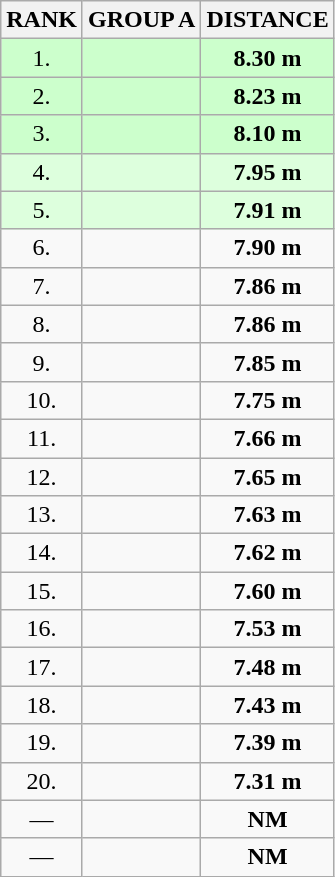<table class="wikitable">
<tr>
<th>RANK</th>
<th>GROUP A</th>
<th>DISTANCE</th>
</tr>
<tr style="background:#ccffcc;">
<td align="center">1.</td>
<td></td>
<td align="center"><strong>8.30 m</strong></td>
</tr>
<tr style="background:#ccffcc;">
<td align="center">2.</td>
<td></td>
<td align="center"><strong>8.23 m</strong></td>
</tr>
<tr style="background:#ccffcc;">
<td align="center">3.</td>
<td></td>
<td align="center"><strong>8.10 m</strong></td>
</tr>
<tr style="background:#ddffdd;">
<td align="center">4.</td>
<td></td>
<td align="center"><strong>7.95 m</strong></td>
</tr>
<tr style="background:#ddffdd;">
<td align="center">5.</td>
<td></td>
<td align="center"><strong>7.91 m</strong></td>
</tr>
<tr>
<td align="center">6.</td>
<td></td>
<td align="center"><strong>7.90 m</strong></td>
</tr>
<tr>
<td align="center">7.</td>
<td></td>
<td align="center"><strong>7.86 m</strong></td>
</tr>
<tr>
<td align="center">8.</td>
<td></td>
<td align="center"><strong>7.86 m</strong></td>
</tr>
<tr>
<td align="center">9.</td>
<td></td>
<td align="center"><strong>7.85 m</strong></td>
</tr>
<tr>
<td align="center">10.</td>
<td></td>
<td align="center"><strong>7.75 m</strong></td>
</tr>
<tr>
<td align="center">11.</td>
<td></td>
<td align="center"><strong>7.66 m</strong></td>
</tr>
<tr>
<td align="center">12.</td>
<td></td>
<td align="center"><strong>7.65 m</strong></td>
</tr>
<tr>
<td align="center">13.</td>
<td></td>
<td align="center"><strong>7.63 m</strong></td>
</tr>
<tr>
<td align="center">14.</td>
<td></td>
<td align="center"><strong>7.62 m</strong></td>
</tr>
<tr>
<td align="center">15.</td>
<td></td>
<td align="center"><strong>7.60 m</strong></td>
</tr>
<tr>
<td align="center">16.</td>
<td></td>
<td align="center"><strong>7.53 m</strong></td>
</tr>
<tr>
<td align="center">17.</td>
<td></td>
<td align="center"><strong>7.48 m</strong></td>
</tr>
<tr>
<td align="center">18.</td>
<td></td>
<td align="center"><strong>7.43 m</strong></td>
</tr>
<tr>
<td align="center">19.</td>
<td></td>
<td align="center"><strong>7.39 m</strong></td>
</tr>
<tr>
<td align="center">20.</td>
<td></td>
<td align="center"><strong>7.31 m</strong></td>
</tr>
<tr>
<td align="center">—</td>
<td></td>
<td align="center"><strong>NM</strong></td>
</tr>
<tr>
<td align="center">—</td>
<td></td>
<td align="center"><strong>NM</strong></td>
</tr>
</table>
